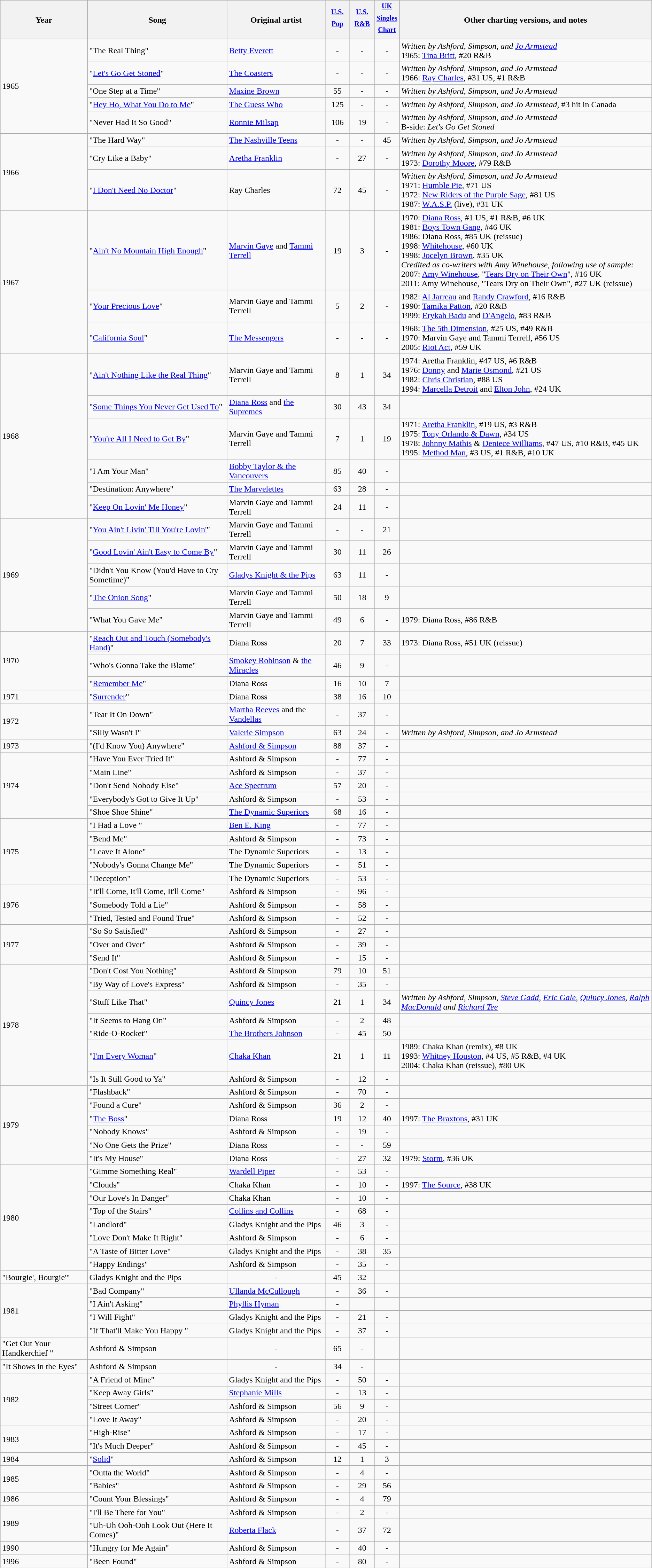<table class="wikitable">
<tr>
<th>Year</th>
<th width="260">Song</th>
<th width="180">Original artist</th>
<th width="40"><sup><a href='#'>U.S. Pop</a></sup></th>
<th width="40"><sup><a href='#'>U.S. R&B</a></sup></th>
<th width="40"><sup><a href='#'>UK Singles Chart</a></sup></th>
<th>Other charting versions, and notes</th>
</tr>
<tr>
<td rowspan="5">1965</td>
<td>"The Real Thing"</td>
<td><a href='#'>Betty Everett</a></td>
<td align="center">-</td>
<td align="center">-</td>
<td align="center">-</td>
<td><em>Written by Ashford, Simpson, and <a href='#'>Jo Armstead</a></em><br>1965: <a href='#'>Tina Britt</a>, #20 R&B</td>
</tr>
<tr>
<td>"<a href='#'>Let's Go Get Stoned</a>"</td>
<td><a href='#'>The Coasters</a></td>
<td align="center">-</td>
<td align="center">-</td>
<td align="center">-</td>
<td><em>Written by Ashford, Simpson, and Jo Armstead</em><br>1966: <a href='#'>Ray Charles</a>, #31 US, #1 R&B</td>
</tr>
<tr>
<td>"One Step at a Time"</td>
<td><a href='#'>Maxine Brown</a></td>
<td align="center">55</td>
<td align="center">-</td>
<td align="center">-</td>
<td><em>Written by Ashford, Simpson, and Jo Armstead</em></td>
</tr>
<tr>
<td>"<a href='#'>Hey Ho, What You Do to Me</a>"</td>
<td><a href='#'>The Guess Who</a></td>
<td align="center">125</td>
<td align="center">-</td>
<td align="center">-</td>
<td><em>Written by Ashford, Simpson, and Jo Armstead</em>, #3 hit in Canada</td>
</tr>
<tr>
<td>"Never Had It So Good"</td>
<td><a href='#'>Ronnie Milsap</a></td>
<td align="center">106</td>
<td align="center">19</td>
<td align="center">-</td>
<td><em>Written by Ashford, Simpson, and Jo Armstead</em><br> B-side: <em>Let's Go Get Stoned</em></td>
</tr>
<tr>
<td rowspan="3">1966</td>
<td>"The Hard Way"</td>
<td><a href='#'>The Nashville Teens</a></td>
<td align="center">-</td>
<td align="center">-</td>
<td align="center">45</td>
<td><em>Written by Ashford, Simpson, and Jo Armstead</em></td>
</tr>
<tr>
<td>"Cry Like a Baby"</td>
<td><a href='#'>Aretha Franklin</a></td>
<td align="center">-</td>
<td align="center">27</td>
<td align="center">-</td>
<td><em>Written by Ashford, Simpson, and Jo Armstead</em><br>1973: <a href='#'>Dorothy Moore</a>, #79 R&B</td>
</tr>
<tr>
<td>"<a href='#'>I Don't Need No Doctor</a>"</td>
<td>Ray Charles</td>
<td align="center">72</td>
<td align="center">45</td>
<td align="center">-</td>
<td><em>Written by Ashford, Simpson, and Jo Armstead</em><br>1971: <a href='#'>Humble Pie</a>, #71 US<br>1972: <a href='#'>New Riders of the Purple Sage</a>, #81 US<br>1987: <a href='#'>W.A.S.P.</a> (live), #31 UK</td>
</tr>
<tr>
<td rowspan="3">1967</td>
<td>"<a href='#'>Ain't No Mountain High Enough</a>"</td>
<td><a href='#'>Marvin Gaye</a> and <a href='#'>Tammi Terrell</a></td>
<td align="center">19</td>
<td align="center">3</td>
<td align="center">-</td>
<td>1970: <a href='#'>Diana Ross</a>, #1 US, #1 R&B, #6 UK<br>1981: <a href='#'>Boys Town Gang</a>, #46 UK<br>1986: Diana Ross, #85 UK (reissue)<br>1998: <a href='#'>Whitehouse</a>, #60 UK<br>1998: <a href='#'>Jocelyn Brown</a>, #35 UK<br><em>Credited as co-writers with Amy Winehouse, following use of sample:</em><br>2007: <a href='#'>Amy Winehouse</a>, "<a href='#'>Tears Dry on Their Own</a>", #16 UK<br>2011: Amy Winehouse, "Tears Dry on Their Own", #27 UK (reissue)</td>
</tr>
<tr>
<td>"<a href='#'>Your Precious Love</a>"</td>
<td>Marvin Gaye and Tammi Terrell</td>
<td align="center">5</td>
<td align="center">2</td>
<td align="center">-</td>
<td>1982: <a href='#'>Al Jarreau</a> and <a href='#'>Randy Crawford</a>, #16 R&B<br>1990: <a href='#'>Tamika Patton</a>, #20 R&B<br>1999: <a href='#'>Erykah Badu</a> and <a href='#'>D'Angelo</a>, #83 R&B</td>
</tr>
<tr>
<td>"<a href='#'>California Soul</a>"</td>
<td><a href='#'>The Messengers</a></td>
<td align="center">-</td>
<td align="center">-</td>
<td align="center">-</td>
<td>1968: <a href='#'>The 5th Dimension</a>, #25 US, #49 R&B<br>1970: Marvin Gaye and Tammi Terrell, #56 US<br>2005: <a href='#'>Riot Act</a>, #59 UK</td>
</tr>
<tr>
<td rowspan="6">1968</td>
<td>"<a href='#'>Ain't Nothing Like the Real Thing</a>"</td>
<td>Marvin Gaye and Tammi Terrell</td>
<td align="center">8</td>
<td align="center">1</td>
<td align="center">34</td>
<td>1974: Aretha Franklin, #47 US, #6 R&B<br>1976: <a href='#'>Donny</a> and <a href='#'>Marie Osmond</a>, #21 US<br>1982: <a href='#'>Chris Christian</a>, #88 US<br>1994: <a href='#'>Marcella Detroit</a> and <a href='#'>Elton John</a>, #24 UK</td>
</tr>
<tr>
<td>"<a href='#'>Some Things You Never Get Used To</a>"</td>
<td><a href='#'>Diana Ross</a> and <a href='#'>the Supremes</a></td>
<td align="center">30</td>
<td align="center">43</td>
<td align="center">34</td>
<td></td>
</tr>
<tr>
<td>"<a href='#'>You're All I Need to Get By</a>"</td>
<td>Marvin Gaye and Tammi Terrell</td>
<td align="center">7</td>
<td align="center">1</td>
<td align="center">19</td>
<td>1971: <a href='#'>Aretha Franklin</a>, #19 US, #3 R&B<br>1975: <a href='#'>Tony Orlando & Dawn</a>, #34 US<br>1978: <a href='#'>Johnny Mathis</a> & <a href='#'>Deniece Williams</a>, #47 US, #10 R&B, #45 UK<br>1995: <a href='#'>Method Man</a>, #3 US, #1 R&B, #10 UK</td>
</tr>
<tr>
<td>"I Am Your Man"</td>
<td><a href='#'>Bobby Taylor & the Vancouvers</a></td>
<td align="center">85</td>
<td align="center">40</td>
<td align="center">-</td>
<td></td>
</tr>
<tr>
<td>"Destination: Anywhere"</td>
<td><a href='#'>The Marvelettes</a></td>
<td align="center">63</td>
<td align="center">28</td>
<td align="center">-</td>
<td></td>
</tr>
<tr>
<td>"<a href='#'>Keep On Lovin' Me Honey</a>"</td>
<td>Marvin Gaye and Tammi Terrell</td>
<td align="center">24</td>
<td align="center">11</td>
<td align="center">-</td>
<td></td>
</tr>
<tr>
<td rowspan="5">1969</td>
<td>"<a href='#'>You Ain't Livin' Till You're Lovin'</a>"</td>
<td>Marvin Gaye and Tammi Terrell</td>
<td align="center">-</td>
<td align="center">-</td>
<td align="center">21</td>
<td></td>
</tr>
<tr>
<td>"<a href='#'>Good Lovin' Ain't Easy to Come By</a>"</td>
<td>Marvin Gaye and Tammi Terrell</td>
<td align="center">30</td>
<td align="center">11</td>
<td align="center">26</td>
<td></td>
</tr>
<tr>
<td>"Didn't You Know (You'd Have to Cry Sometime)"</td>
<td><a href='#'>Gladys Knight & the Pips</a></td>
<td align="center">63</td>
<td align="center">11</td>
<td align="center">-</td>
<td></td>
</tr>
<tr>
<td>"<a href='#'>The Onion Song</a>"</td>
<td>Marvin Gaye and Tammi Terrell</td>
<td align="center">50</td>
<td align="center">18</td>
<td align="center">9</td>
<td></td>
</tr>
<tr>
<td>"What You Gave Me"</td>
<td>Marvin Gaye and Tammi Terrell</td>
<td align="center">49</td>
<td align="center">6</td>
<td align="center">-</td>
<td>1979: Diana Ross, #86 R&B</td>
</tr>
<tr>
<td rowspan="3">1970</td>
<td>"<a href='#'>Reach Out and Touch (Somebody's Hand)</a>"</td>
<td>Diana Ross</td>
<td align="center">20</td>
<td align="center">7</td>
<td align="center">33</td>
<td>1973: Diana Ross, #51 UK (reissue)</td>
</tr>
<tr>
<td>"Who's Gonna Take the Blame"</td>
<td><a href='#'>Smokey Robinson</a> & <a href='#'>the Miracles</a></td>
<td align="center">46</td>
<td align="center">9</td>
<td align="center">-</td>
<td></td>
</tr>
<tr>
<td>"<a href='#'>Remember Me</a>"</td>
<td>Diana Ross</td>
<td align="center">16</td>
<td align="center">10</td>
<td align="center">7</td>
<td></td>
</tr>
<tr>
<td rowspan="1">1971</td>
<td>"<a href='#'>Surrender</a>"</td>
<td>Diana Ross</td>
<td align="center">38</td>
<td align="center">16</td>
<td align="center">10</td>
<td></td>
</tr>
<tr>
<td rowspan="2">1972</td>
<td>"Tear It On Down"</td>
<td><a href='#'>Martha Reeves</a> and the <a href='#'>Vandellas</a></td>
<td align="center">-</td>
<td align="center">37</td>
<td align="center">-</td>
<td></td>
</tr>
<tr>
<td>"Silly Wasn't I"</td>
<td><a href='#'>Valerie Simpson</a></td>
<td align="center">63</td>
<td align="center">24</td>
<td align="center">-</td>
<td><em>Written by Ashford, Simpson, and Jo Armstead</em></td>
</tr>
<tr>
<td rowspan="1">1973</td>
<td>"(I'd Know You) Anywhere"</td>
<td><a href='#'>Ashford & Simpson</a></td>
<td align="center">88</td>
<td align="center">37</td>
<td align="center">-</td>
<td></td>
</tr>
<tr>
<td rowspan="5">1974</td>
<td>"Have You Ever Tried It"</td>
<td>Ashford & Simpson</td>
<td align="center">-</td>
<td align="center">77</td>
<td align="center">-</td>
<td></td>
</tr>
<tr>
<td>"Main Line"</td>
<td>Ashford & Simpson</td>
<td align="center">-</td>
<td align="center">37</td>
<td align="center">-</td>
<td></td>
</tr>
<tr>
<td>"Don't Send Nobody Else"</td>
<td><a href='#'>Ace Spectrum</a></td>
<td align="center">57</td>
<td align="center">20</td>
<td align="center">-</td>
<td></td>
</tr>
<tr>
<td>"Everybody's Got to Give It Up"</td>
<td>Ashford & Simpson</td>
<td align="center">-</td>
<td align="center">53</td>
<td align="center">-</td>
<td></td>
</tr>
<tr>
<td>"Shoe Shoe Shine"</td>
<td><a href='#'>The Dynamic Superiors</a></td>
<td align="center">68</td>
<td align="center">16</td>
<td align="center">-</td>
<td></td>
</tr>
<tr>
<td rowspan="5">1975</td>
<td>"I Had a Love "</td>
<td><a href='#'>Ben E. King</a></td>
<td align="center">-</td>
<td align="center">77</td>
<td align="center">-</td>
<td></td>
</tr>
<tr>
<td>"Bend Me"</td>
<td>Ashford & Simpson</td>
<td align="center">-</td>
<td align="center">73</td>
<td align="center">-</td>
<td></td>
</tr>
<tr>
<td>"Leave It Alone"</td>
<td>The Dynamic Superiors</td>
<td align="center">-</td>
<td align="center">13</td>
<td align="center">-</td>
<td></td>
</tr>
<tr>
<td>"Nobody's Gonna Change Me"</td>
<td>The Dynamic Superiors</td>
<td align="center">-</td>
<td align="center">51</td>
<td align="center">-</td>
<td></td>
</tr>
<tr>
<td>"Deception"</td>
<td>The Dynamic Superiors</td>
<td align="center">-</td>
<td align="center">53</td>
<td align="center">-</td>
<td></td>
</tr>
<tr>
<td rowspan="3">1976</td>
<td>"It'll Come, It'll Come, It'll Come"</td>
<td>Ashford & Simpson</td>
<td align="center">-</td>
<td align="center">96</td>
<td align="center">-</td>
<td></td>
</tr>
<tr>
<td>"Somebody Told a Lie"</td>
<td>Ashford & Simpson</td>
<td align="center">-</td>
<td align="center">58</td>
<td align="center">-</td>
<td></td>
</tr>
<tr>
<td>"Tried, Tested and Found True"</td>
<td>Ashford & Simpson</td>
<td align="center">-</td>
<td align="center">52</td>
<td align="center">-</td>
<td></td>
</tr>
<tr>
<td rowspan="3">1977</td>
<td>"So So Satisfied"</td>
<td>Ashford & Simpson</td>
<td align="center">-</td>
<td align="center">27</td>
<td align="center">-</td>
<td></td>
</tr>
<tr>
<td>"Over and Over"</td>
<td>Ashford & Simpson</td>
<td align="center">-</td>
<td align="center">39</td>
<td align="center">-</td>
<td></td>
</tr>
<tr>
<td>"Send It"</td>
<td>Ashford & Simpson</td>
<td align="center">-</td>
<td align="center">15</td>
<td align="center">-</td>
<td></td>
</tr>
<tr>
<td rowspan="7">1978</td>
<td>"Don't Cost You Nothing"</td>
<td>Ashford & Simpson</td>
<td align="center">79</td>
<td align="center">10</td>
<td align="center">51</td>
<td></td>
</tr>
<tr>
<td>"By Way of Love's Express"</td>
<td>Ashford & Simpson</td>
<td align="center">-</td>
<td align="center">35</td>
<td align="center">-</td>
<td></td>
</tr>
<tr>
<td>"Stuff Like That"</td>
<td><a href='#'>Quincy Jones</a></td>
<td align="center">21</td>
<td align="center">1</td>
<td align="center">34</td>
<td><em>Written by Ashford, Simpson, <a href='#'>Steve Gadd</a>, <a href='#'>Eric Gale</a>, <a href='#'>Quincy Jones</a>, <a href='#'>Ralph MacDonald</a> and <a href='#'>Richard Tee</a></em></td>
</tr>
<tr>
<td>"It Seems to Hang On"</td>
<td>Ashford & Simpson</td>
<td align="center">-</td>
<td align="center">2</td>
<td align="center">48</td>
<td></td>
</tr>
<tr>
<td>"Ride-O-Rocket"</td>
<td><a href='#'>The Brothers Johnson</a></td>
<td align="center">-</td>
<td align="center">45</td>
<td align="center">50</td>
<td></td>
</tr>
<tr>
<td>"<a href='#'>I'm Every Woman</a>"</td>
<td><a href='#'>Chaka Khan</a></td>
<td align="center">21</td>
<td align="center">1</td>
<td align="center">11</td>
<td>1989: Chaka Khan (remix), #8 UK<br>1993: <a href='#'>Whitney Houston</a>, #4 US, #5 R&B, #4 UK<br>2004: Chaka Khan (reissue), #80 UK</td>
</tr>
<tr>
<td>"Is It Still Good to Ya"</td>
<td>Ashford & Simpson</td>
<td align="center">-</td>
<td align="center">12</td>
<td align="center">-</td>
<td></td>
</tr>
<tr>
<td rowspan="6">1979</td>
<td>"Flashback"</td>
<td>Ashford & Simpson</td>
<td align="center">-</td>
<td align="center">70</td>
<td align="center">-</td>
<td></td>
</tr>
<tr>
<td>"Found a Cure"</td>
<td>Ashford & Simpson</td>
<td align="center">36</td>
<td align="center">2</td>
<td align="center">-</td>
<td></td>
</tr>
<tr>
<td>"<a href='#'>The Boss</a>"</td>
<td>Diana Ross</td>
<td align="center">19</td>
<td align="center">12</td>
<td align="center">40</td>
<td>1997: <a href='#'>The Braxtons</a>, #31 UK</td>
</tr>
<tr>
<td>"Nobody Knows"</td>
<td>Ashford & Simpson</td>
<td align="center">-</td>
<td align="center">19</td>
<td align="center">-</td>
<td></td>
</tr>
<tr>
<td>"No One Gets the Prize"</td>
<td>Diana Ross</td>
<td align="center">-</td>
<td align="center">-</td>
<td align="center">59</td>
<td></td>
</tr>
<tr>
<td>"It's My House"</td>
<td>Diana Ross</td>
<td align="center">-</td>
<td align="center">27</td>
<td align="center">32</td>
<td>1979: <a href='#'>Storm</a>, #36 UK</td>
</tr>
<tr>
<td rowspan="8">1980</td>
<td>"Gimme Something Real"</td>
<td><a href='#'>Wardell Piper</a></td>
<td align="center">-</td>
<td align="center">53</td>
<td align="center">-</td>
<td></td>
</tr>
<tr>
<td>"Clouds"</td>
<td>Chaka Khan</td>
<td align="center">-</td>
<td align="center">10</td>
<td align="center">-</td>
<td>1997: <a href='#'>The Source</a>, #38 UK</td>
</tr>
<tr>
<td>"Our Love's In Danger"</td>
<td>Chaka Khan</td>
<td align="center">-</td>
<td align="center">10</td>
<td align="center">-</td>
<td></td>
</tr>
<tr>
<td>"Top of the Stairs"</td>
<td><a href='#'>Collins and Collins</a></td>
<td align="center">-</td>
<td align="center">68</td>
<td align="center">-</td>
<td></td>
</tr>
<tr>
<td>"Landlord"</td>
<td>Gladys Knight and the Pips</td>
<td align="center">46</td>
<td align="center">3</td>
<td align="center">-</td>
<td></td>
</tr>
<tr>
<td>"Love Don't Make It Right"</td>
<td>Ashford & Simpson</td>
<td align="center">-</td>
<td align="center">6</td>
<td align="center">-</td>
<td></td>
</tr>
<tr>
<td>"A Taste of Bitter Love"</td>
<td>Gladys Knight and the Pips</td>
<td align="center">-</td>
<td align="center">38</td>
<td align="center">35</td>
<td></td>
</tr>
<tr>
<td>"Happy Endings"</td>
<td>Ashford & Simpson</td>
<td align="center">-</td>
<td align="center">35</td>
<td align="center">-</td>
<td></td>
</tr>
<tr>
<td>"Bourgie', Bourgie'"</td>
<td>Gladys Knight and the Pips</td>
<td align="center">-</td>
<td align="center">45</td>
<td align="center">32</td>
<td></td>
</tr>
<tr>
<td rowspan="5">1981</td>
<td>"Bad Company"</td>
<td><a href='#'>Ullanda McCullough</a></td>
<td align="center">-</td>
<td align="center">36</td>
<td align="center">-</td>
<td></td>
</tr>
<tr>
<td>"I Ain't Asking"</td>
<td><a href='#'>Phyllis Hyman</a></td>
<td align="center">-</td>
<td align="center"></td>
<td align="center"></td>
<td></td>
</tr>
<tr>
</tr>
<tr>
<td>"I Will Fight"</td>
<td>Gladys Knight and the Pips</td>
<td align="center">-</td>
<td align="center">21</td>
<td align="center">-</td>
<td></td>
</tr>
<tr>
<td>"If That'll Make You Happy "</td>
<td>Gladys Knight and the Pips</td>
<td align="center">-</td>
<td align="center">37</td>
<td align="center">-</td>
<td></td>
</tr>
<tr>
<td>"Get Out Your Handkerchief "</td>
<td>Ashford & Simpson</td>
<td align="center">-</td>
<td align="center">65</td>
<td align="center">-</td>
<td></td>
<td></td>
</tr>
<tr>
<td>"It Shows in the Eyes"</td>
<td>Ashford & Simpson</td>
<td align="center">-</td>
<td align="center">34</td>
<td align="center">-</td>
<td></td>
</tr>
<tr>
<td rowspan="4">1982</td>
<td>"A Friend of Mine"</td>
<td>Gladys Knight and the Pips</td>
<td align="center">-</td>
<td align="center">50</td>
<td align="center">-</td>
<td></td>
</tr>
<tr>
<td>"Keep Away Girls"</td>
<td><a href='#'>Stephanie Mills</a></td>
<td align="center">-</td>
<td align="center">13</td>
<td align="center">-</td>
<td></td>
</tr>
<tr>
<td>"Street Corner"</td>
<td>Ashford & Simpson</td>
<td align="center">56</td>
<td align="center">9</td>
<td align="center">-</td>
<td></td>
</tr>
<tr>
<td>"Love It Away"</td>
<td>Ashford & Simpson</td>
<td align="center">-</td>
<td align="center">20</td>
<td align="center">-</td>
<td></td>
</tr>
<tr>
<td rowspan="2">1983</td>
<td>"High-Rise"</td>
<td>Ashford & Simpson</td>
<td align="center">-</td>
<td align="center">17</td>
<td align="center">-</td>
<td></td>
</tr>
<tr>
<td>"It's Much Deeper"</td>
<td>Ashford & Simpson</td>
<td align="center">-</td>
<td align="center">45</td>
<td align="center">-</td>
<td></td>
</tr>
<tr>
<td rowspan="1">1984</td>
<td>"<a href='#'>Solid</a>"</td>
<td>Ashford & Simpson</td>
<td align="center">12</td>
<td align="center">1</td>
<td align="center">3</td>
<td></td>
</tr>
<tr>
<td rowspan="2">1985</td>
<td>"Outta the World"</td>
<td>Ashford & Simpson</td>
<td align="center">-</td>
<td align="center">4</td>
<td align="center">-</td>
<td></td>
</tr>
<tr>
<td>"Babies"</td>
<td>Ashford & Simpson</td>
<td align="center">-</td>
<td align="center">29</td>
<td align="center">56</td>
<td></td>
</tr>
<tr>
<td rowspan="1">1986</td>
<td>"Count Your Blessings"</td>
<td>Ashford & Simpson</td>
<td align="center">-</td>
<td align="center">4</td>
<td align="center">79</td>
<td></td>
</tr>
<tr>
<td rowspan="2">1989</td>
<td>"I'll Be There for You"</td>
<td>Ashford & Simpson</td>
<td align="center">-</td>
<td align="center">2</td>
<td align="center">-</td>
<td></td>
</tr>
<tr>
<td>"Uh-Uh Ooh-Ooh Look Out (Here It Comes)"</td>
<td><a href='#'>Roberta Flack</a></td>
<td align="center">-</td>
<td align="center">37</td>
<td align="center">72</td>
<td></td>
</tr>
<tr>
<td rowspan="1">1990</td>
<td>"Hungry for Me Again"</td>
<td>Ashford & Simpson</td>
<td align="center">-</td>
<td align="center">40</td>
<td align="center">-</td>
<td></td>
</tr>
<tr>
<td rowspan="1">1996</td>
<td>"Been Found"</td>
<td>Ashford & Simpson</td>
<td align="center">-</td>
<td align="center">80</td>
<td align="center">-</td>
<td></td>
</tr>
<tr>
</tr>
</table>
